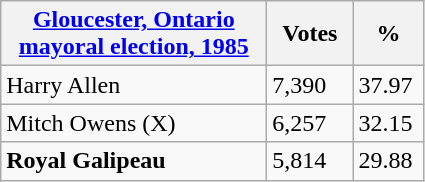<table class="wikitable">
<tr>
<th style="width: 170px"><a href='#'>Gloucester, Ontario</a> <a href='#'>mayoral election, 1985</a></th>
<th style="width: 50px">Votes</th>
<th style="width: 40px">%</th>
</tr>
<tr>
<td>Harry Allen</td>
<td>7,390</td>
<td>37.97</td>
</tr>
<tr>
<td>Mitch Owens (X)</td>
<td>6,257</td>
<td>32.15</td>
</tr>
<tr>
<td><strong>Royal Galipeau</strong></td>
<td>5,814</td>
<td>29.88</td>
</tr>
</table>
